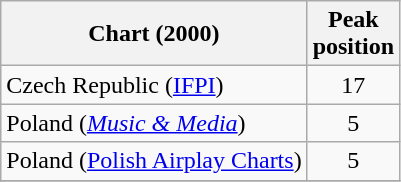<table class="wikitable sortable">
<tr>
<th>Chart (2000)</th>
<th>Peak<br>position</th>
</tr>
<tr>
<td>Czech Republic (<a href='#'>IFPI</a>)</td>
<td align="center">17</td>
</tr>
<tr>
<td>Poland (<em><a href='#'>Music & Media</a></em>)</td>
<td align="center">5</td>
</tr>
<tr>
<td>Poland (<a href='#'>Polish Airplay Charts</a>)</td>
<td align="center">5</td>
</tr>
<tr>
</tr>
</table>
